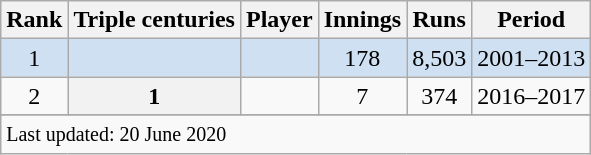<table class="wikitable sortable">
<tr>
<th scope=col>Rank</th>
<th scope=col>Triple centuries</th>
<th scope=col>Player</th>
<th scope=col>Innings</th>
<th scope=col>Runs</th>
<th scope=col>Period</th>
</tr>
<tr bgcolor=#cee0f2>
<td align=center>1</td>
<th scope=row style="background:#cee0f2; text-align:center;"></th>
<td></td>
<td align=center>178</td>
<td align=center>8,503</td>
<td>2001–2013</td>
</tr>
<tr>
<td align=center>2</td>
<th scope=row style="text-align:center;">1</th>
<td></td>
<td align=center>7</td>
<td align=center>374</td>
<td>2016–2017</td>
</tr>
<tr>
</tr>
<tr class=sortbottom>
<td colspan=6><small>Last updated: 20 June 2020</small></td>
</tr>
</table>
